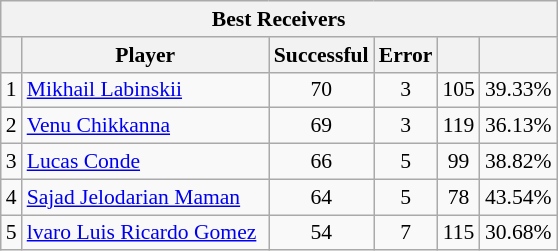<table class="wikitable sortable" style=font-size:90%>
<tr>
<th colspan=7>Best Receivers</th>
</tr>
<tr>
<th></th>
<th width=158>Player</th>
<th width=20>Successful</th>
<th width=20>Error</th>
<th width=20></th>
<th width=20></th>
</tr>
<tr>
<td>1</td>
<td> <a href='#'>Mikhail Labinskii</a></td>
<td align=center>70</td>
<td align=center>3</td>
<td align=center>105</td>
<td align=center>39.33%</td>
</tr>
<tr>
<td>2</td>
<td> <a href='#'>Venu Chikkanna</a></td>
<td align=center>69</td>
<td align=center>3</td>
<td align=center>119</td>
<td align=center>36.13%</td>
</tr>
<tr>
<td>3</td>
<td> <a href='#'>Lucas Conde</a></td>
<td align=center>66</td>
<td align=center>5</td>
<td align=center>99</td>
<td align=center>38.82%</td>
</tr>
<tr>
<td>4</td>
<td> <a href='#'>Sajad Jelodarian Maman</a></td>
<td align=center>64</td>
<td align=center>5</td>
<td align=center>78</td>
<td align=center>43.54%</td>
</tr>
<tr>
<td>5</td>
<td> <a href='#'>lvaro Luis Ricardo Gomez</a></td>
<td align=center>54</td>
<td align=center>7</td>
<td align=center>115</td>
<td align=center>30.68%</td>
</tr>
</table>
